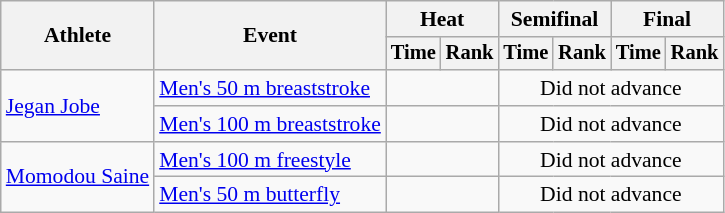<table class=wikitable style="font-size:90%">
<tr>
<th rowspan="2">Athlete</th>
<th rowspan="2">Event</th>
<th colspan="2">Heat</th>
<th colspan="2">Semifinal</th>
<th colspan="2">Final</th>
</tr>
<tr style="font-size:95%">
<th>Time</th>
<th>Rank</th>
<th>Time</th>
<th>Rank</th>
<th>Time</th>
<th>Rank</th>
</tr>
<tr align=center>
<td align=left rowspan=2><a href='#'>Jegan Jobe</a></td>
<td align=left><a href='#'>Men's 50 m breaststroke</a></td>
<td colspan=2></td>
<td colspan=4>Did not advance</td>
</tr>
<tr align=center>
<td align=left><a href='#'>Men's 100 m breaststroke</a></td>
<td colspan=2></td>
<td colspan=4>Did not advance</td>
</tr>
<tr align=center>
<td align=left rowspan=2><a href='#'>Momodou Saine</a></td>
<td align=left><a href='#'>Men's 100 m freestyle</a></td>
<td colspan=2></td>
<td colspan=4>Did not advance</td>
</tr>
<tr align=center>
<td align=left><a href='#'>Men's 50 m butterfly</a></td>
<td colspan=2></td>
<td colspan=4>Did not advance</td>
</tr>
</table>
